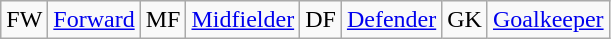<table class="wikitable">
<tr>
<td>FW</td>
<td><a href='#'>Forward</a></td>
<td>MF</td>
<td><a href='#'>Midfielder</a></td>
<td>DF</td>
<td><a href='#'>Defender</a></td>
<td>GK</td>
<td><a href='#'>Goalkeeper</a></td>
</tr>
</table>
